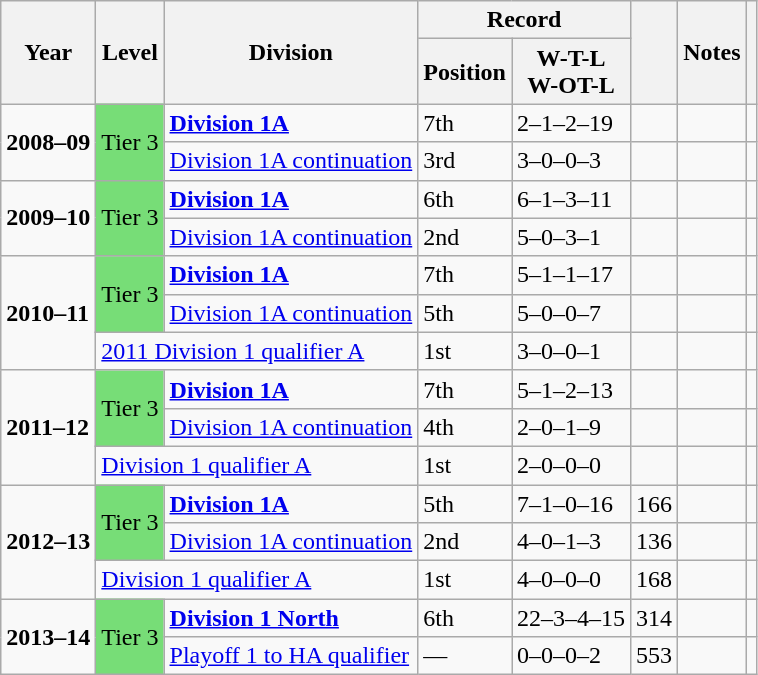<table class="wikitable">
<tr>
<th rowspan="2">Year</th>
<th rowspan="2">Level</th>
<th rowspan="2">Division</th>
<th colspan="2">Record</th>
<th rowspan=2></th>
<th rowspan="2">Notes</th>
<th rowspan=2></th>
</tr>
<tr>
<th>Position</th>
<th>W-T-L<br>W-OT-L</th>
</tr>
<tr>
<td rowspan=2><strong>2008–09</strong></td>
<td rowspan=2 style="background:#77DD77;">Tier 3</td>
<td><strong><a href='#'>Division 1A</a></strong></td>
<td>7th</td>
<td>2–1–2–19</td>
<td></td>
<td></td>
<td></td>
</tr>
<tr>
<td><a href='#'>Division 1A continuation</a></td>
<td>3rd</td>
<td>3–0–0–3</td>
<td></td>
<td></td>
<td></td>
</tr>
<tr>
<td rowspan=2><strong>2009–10</strong></td>
<td rowspan=2 style="background:#77DD77;">Tier 3</td>
<td><strong><a href='#'>Division 1A</a></strong></td>
<td>6th</td>
<td>6–1–3–11</td>
<td></td>
<td></td>
<td></td>
</tr>
<tr>
<td><a href='#'>Division 1A continuation</a></td>
<td>2nd</td>
<td>5–0–3–1</td>
<td></td>
<td></td>
<td></td>
</tr>
<tr>
<td rowspan=3><strong>2010–11</strong></td>
<td rowspan=2 style="background:#77DD77;">Tier 3</td>
<td><strong><a href='#'>Division 1A</a></strong></td>
<td>7th</td>
<td>5–1–1–17</td>
<td></td>
<td></td>
<td></td>
</tr>
<tr>
<td><a href='#'>Division 1A continuation</a></td>
<td>5th</td>
<td>5–0–0–7</td>
<td></td>
<td></td>
<td></td>
</tr>
<tr>
<td colspan=2><a href='#'>2011 Division 1 qualifier A</a></td>
<td>1st</td>
<td>3–0–0–1</td>
<td></td>
<td></td>
<td></td>
</tr>
<tr>
<td rowspan=3><strong>2011–12</strong></td>
<td rowspan=2 style="background:#77DD77;">Tier 3</td>
<td><strong><a href='#'>Division 1A</a></strong></td>
<td>7th</td>
<td>5–1–2–13</td>
<td></td>
<td></td>
<td></td>
</tr>
<tr>
<td><a href='#'>Division 1A continuation</a></td>
<td>4th</td>
<td>2–0–1–9</td>
<td></td>
<td></td>
<td></td>
</tr>
<tr>
<td colspan=2><a href='#'>Division 1 qualifier A</a></td>
<td>1st</td>
<td>2–0–0–0</td>
<td></td>
<td></td>
<td></td>
</tr>
<tr>
<td rowspan=3><strong>2012–13</strong></td>
<td rowspan=2 style="background:#77DD77;">Tier 3</td>
<td><strong><a href='#'>Division 1A</a></strong></td>
<td>5th</td>
<td>7–1–0–16</td>
<td>166</td>
<td></td>
<td></td>
</tr>
<tr>
<td><a href='#'>Division 1A continuation</a></td>
<td>2nd</td>
<td>4–0–1–3</td>
<td>136</td>
<td></td>
<td></td>
</tr>
<tr>
<td colspan=2><a href='#'>Division 1 qualifier A</a></td>
<td>1st</td>
<td>4–0–0–0</td>
<td>168</td>
<td></td>
<td></td>
</tr>
<tr>
<td rowspan=2><strong>2013–14</strong></td>
<td rowspan=2 style="background:#77DD77;">Tier 3</td>
<td><strong><a href='#'>Division 1 North</a></strong></td>
<td>6th</td>
<td>22–3–4–15</td>
<td>314</td>
<td></td>
<td></td>
</tr>
<tr>
<td><a href='#'>Playoff 1 to HA qualifier</a></td>
<td>—</td>
<td>0–0–0–2</td>
<td>553</td>
<td></td>
<td></td>
</tr>
</table>
